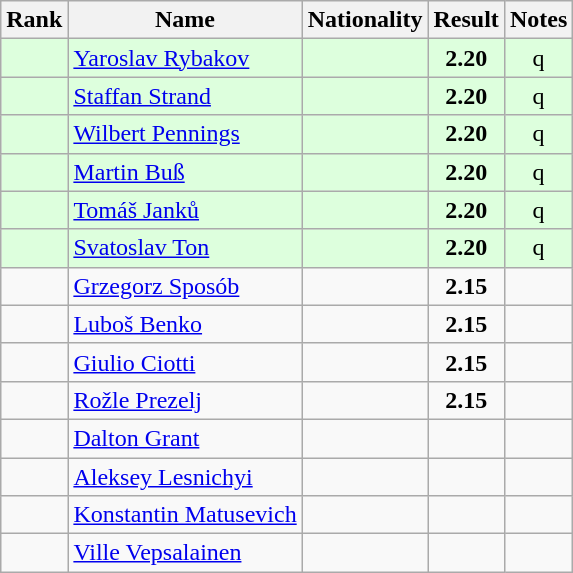<table class="wikitable sortable" style="text-align:center">
<tr>
<th>Rank</th>
<th>Name</th>
<th>Nationality</th>
<th>Result</th>
<th>Notes</th>
</tr>
<tr bgcolor=ddffdd>
<td></td>
<td align=left><a href='#'>Yaroslav Rybakov</a></td>
<td align=left></td>
<td><strong>2.20</strong></td>
<td>q</td>
</tr>
<tr bgcolor=ddffdd>
<td></td>
<td align=left><a href='#'>Staffan Strand</a></td>
<td align=left></td>
<td><strong>2.20</strong></td>
<td>q</td>
</tr>
<tr bgcolor=ddffdd>
<td></td>
<td align=left><a href='#'>Wilbert Pennings</a></td>
<td align=left></td>
<td><strong>2.20</strong></td>
<td>q</td>
</tr>
<tr bgcolor=ddffdd>
<td></td>
<td align=left><a href='#'>Martin Buß</a></td>
<td align=left></td>
<td><strong>2.20</strong></td>
<td>q</td>
</tr>
<tr bgcolor=ddffdd>
<td></td>
<td align=left><a href='#'>Tomáš Janků</a></td>
<td align=left></td>
<td><strong>2.20</strong></td>
<td>q</td>
</tr>
<tr bgcolor=ddffdd>
<td></td>
<td align=left><a href='#'>Svatoslav Ton</a></td>
<td align=left></td>
<td><strong>2.20</strong></td>
<td>q</td>
</tr>
<tr>
<td></td>
<td align=left><a href='#'>Grzegorz Sposób</a></td>
<td align=left></td>
<td><strong>2.15</strong></td>
<td></td>
</tr>
<tr>
<td></td>
<td align=left><a href='#'>Luboš Benko</a></td>
<td align=left></td>
<td><strong>2.15</strong></td>
<td></td>
</tr>
<tr>
<td></td>
<td align=left><a href='#'>Giulio Ciotti</a></td>
<td align=left></td>
<td><strong>2.15</strong></td>
<td></td>
</tr>
<tr>
<td></td>
<td align=left><a href='#'>Rožle Prezelj</a></td>
<td align=left></td>
<td><strong>2.15</strong></td>
<td></td>
</tr>
<tr>
<td></td>
<td align=left><a href='#'>Dalton Grant</a></td>
<td align=left></td>
<td><strong></strong></td>
<td></td>
</tr>
<tr>
<td></td>
<td align=left><a href='#'>Aleksey Lesnichyi</a></td>
<td align=left></td>
<td><strong></strong></td>
<td></td>
</tr>
<tr>
<td></td>
<td align=left><a href='#'>Konstantin Matusevich</a></td>
<td align=left></td>
<td><strong></strong></td>
<td></td>
</tr>
<tr>
<td></td>
<td align=left><a href='#'>Ville Vepsalainen</a></td>
<td align=left></td>
<td><strong></strong></td>
<td></td>
</tr>
</table>
